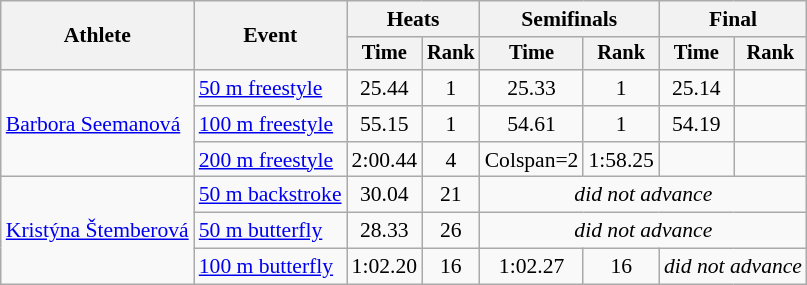<table class=wikitable style="font-size:90%">
<tr>
<th rowspan=2>Athlete</th>
<th rowspan=2>Event</th>
<th colspan=2>Heats</th>
<th colspan=2>Semifinals</th>
<th colspan=2>Final</th>
</tr>
<tr style="font-size:95%">
<th>Time</th>
<th>Rank</th>
<th>Time</th>
<th>Rank</th>
<th>Time</th>
<th>Rank</th>
</tr>
<tr align=center>
<td rowspan=3 align=left><a href='#'>Barbora Seemanová</a></td>
<td align=left><a href='#'>50 m freestyle</a></td>
<td>25.44</td>
<td>1</td>
<td>25.33</td>
<td>1</td>
<td>25.14</td>
<td></td>
</tr>
<tr align=center>
<td align=left><a href='#'>100 m freestyle</a></td>
<td>55.15</td>
<td>1</td>
<td>54.61</td>
<td>1</td>
<td>54.19</td>
<td></td>
</tr>
<tr align=center>
<td align=left><a href='#'>200 m freestyle</a></td>
<td>2:00.44</td>
<td>4</td>
<td>Colspan=2 </td>
<td>1:58.25</td>
<td></td>
</tr>
<tr align=center>
<td rowspan=3 align=left><a href='#'>Kristýna Štemberová</a></td>
<td align=left><a href='#'>50 m backstroke</a></td>
<td>30.04</td>
<td>21</td>
<td Colspan=4><em>did not advance</em></td>
</tr>
<tr align=center>
<td align=left><a href='#'>50 m butterfly</a></td>
<td>28.33</td>
<td>26</td>
<td Colspan=4><em>did not advance</em></td>
</tr>
<tr align=center>
<td align=left><a href='#'>100 m butterfly</a></td>
<td>1:02.20</td>
<td>16</td>
<td>1:02.27</td>
<td>16</td>
<td Colspan=2><em>did not advance</em></td>
</tr>
</table>
